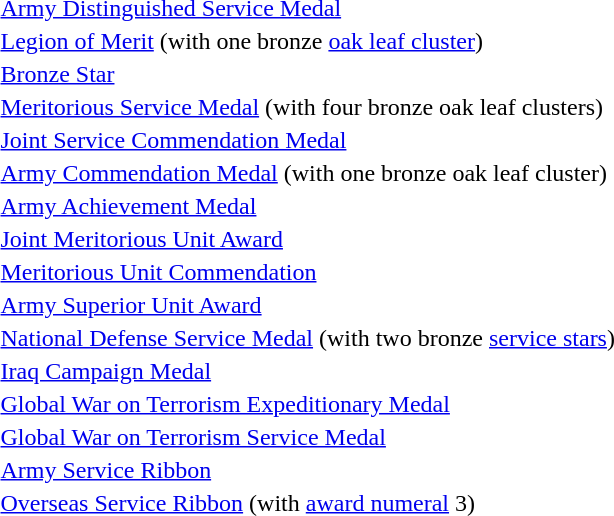<table>
<tr>
<td></td>
<td><a href='#'>Army Distinguished Service Medal</a></td>
</tr>
<tr>
<td></td>
<td><a href='#'>Legion of Merit</a> (with one bronze <a href='#'>oak leaf cluster</a>)</td>
</tr>
<tr>
<td></td>
<td><a href='#'>Bronze Star</a></td>
</tr>
<tr>
<td></td>
<td><a href='#'>Meritorious Service Medal</a> (with four bronze oak leaf clusters)</td>
</tr>
<tr>
<td></td>
<td><a href='#'>Joint Service Commendation Medal</a></td>
</tr>
<tr>
<td></td>
<td><a href='#'>Army Commendation Medal</a> (with one bronze oak leaf cluster)</td>
</tr>
<tr>
<td></td>
<td><a href='#'>Army Achievement Medal</a></td>
</tr>
<tr>
<td></td>
<td><a href='#'>Joint Meritorious Unit Award</a></td>
</tr>
<tr>
<td></td>
<td><a href='#'>Meritorious Unit Commendation</a></td>
</tr>
<tr>
<td></td>
<td><a href='#'>Army Superior Unit Award</a></td>
</tr>
<tr>
<td></td>
<td><a href='#'>National Defense Service Medal</a> (with two bronze <a href='#'>service stars</a>)</td>
</tr>
<tr>
<td></td>
<td><a href='#'>Iraq Campaign Medal</a></td>
</tr>
<tr>
<td></td>
<td><a href='#'>Global War on Terrorism Expeditionary Medal</a></td>
</tr>
<tr>
<td></td>
<td><a href='#'>Global War on Terrorism Service Medal</a></td>
</tr>
<tr>
<td></td>
<td><a href='#'>Army Service Ribbon</a></td>
</tr>
<tr>
<td><span></span></td>
<td><a href='#'>Overseas Service Ribbon</a> (with <a href='#'>award numeral</a> 3)</td>
</tr>
</table>
